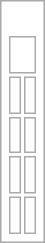<table class="wikitable floatright" style="background: none";>
<tr>
<td><br><table class="floatright" style="font-size: 90%";>
<tr>
<td colspan=3><br>












</td>
</tr>
<tr>
<td bgcolor=#FFFFFFFF><br></td>
<td bgcolor=#FFFFFFFF><br></td>
</tr>
<tr>
<td bgcolor=#FFFFFFFF><br></td>
<td bgcolor=#FFFFFFFF><br></td>
</tr>
<tr>
<td bgcolor=#FFFFFFFF><br></td>
<td bgcolor=#FFFFFFFF><br></td>
</tr>
<tr>
<td bgcolor=#FFFFFFFF><br></td>
<td bgcolor=#FFFFFFFF><br></td>
</tr>
</table>
</td>
</tr>
</table>
